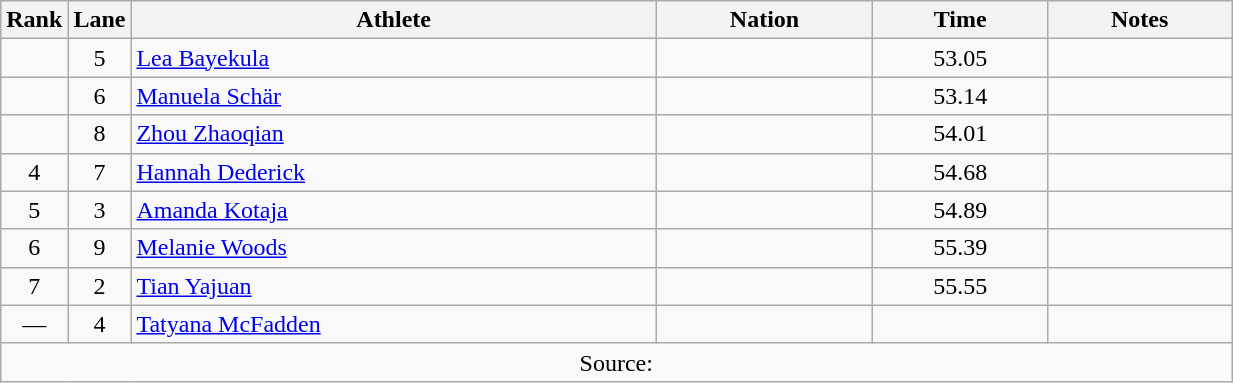<table class="wikitable sortable" style="text-align:center;width: 65%;">
<tr>
<th scope="col" style="width: 10px;">Rank</th>
<th scope="col" style="width: 10px;">Lane</th>
<th scope="col">Athlete</th>
<th scope="col">Nation</th>
<th scope="col">Time</th>
<th scope="col">Notes</th>
</tr>
<tr>
<td></td>
<td>5</td>
<td align=left><a href='#'>Lea Bayekula</a></td>
<td align=left></td>
<td>53.05</td>
<td></td>
</tr>
<tr>
<td></td>
<td>6</td>
<td align=left><a href='#'>Manuela Schär</a></td>
<td align=left></td>
<td>53.14</td>
<td></td>
</tr>
<tr>
<td></td>
<td>8</td>
<td align=left><a href='#'>Zhou Zhaoqian</a></td>
<td align=left></td>
<td>54.01</td>
<td></td>
</tr>
<tr>
<td>4</td>
<td>7</td>
<td align=left><a href='#'>Hannah Dederick</a></td>
<td align=left></td>
<td>54.68</td>
<td></td>
</tr>
<tr>
<td>5</td>
<td>3</td>
<td align=left><a href='#'>Amanda Kotaja</a></td>
<td align=left></td>
<td>54.89</td>
<td></td>
</tr>
<tr>
<td>6</td>
<td>9</td>
<td align=left><a href='#'>Melanie Woods</a></td>
<td align=left></td>
<td>55.39</td>
<td></td>
</tr>
<tr>
<td>7</td>
<td>2</td>
<td align=left><a href='#'>Tian Yajuan</a></td>
<td align=left></td>
<td>55.55</td>
<td></td>
</tr>
<tr>
<td>—</td>
<td>4</td>
<td align=left><a href='#'>Tatyana McFadden</a></td>
<td align=left></td>
<td></td>
<td></td>
</tr>
<tr class="sortbottom">
<td colspan="6">Source:</td>
</tr>
</table>
